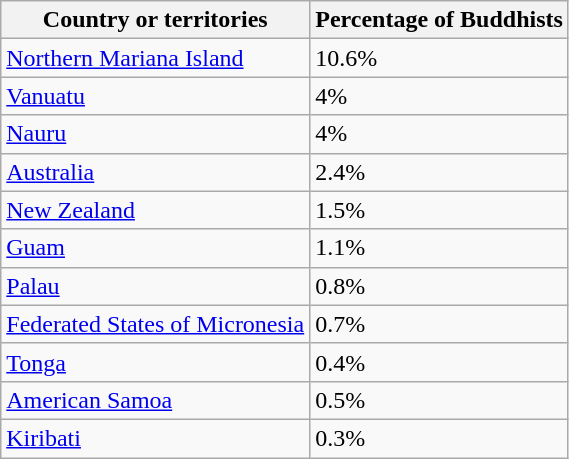<table class="wikitable">
<tr>
<th>Country or territories</th>
<th>Percentage of Buddhists</th>
</tr>
<tr>
<td><a href='#'>Northern Mariana Island</a></td>
<td>10.6%</td>
</tr>
<tr>
<td><a href='#'>Vanuatu</a></td>
<td>4%</td>
</tr>
<tr>
<td><a href='#'>Nauru</a></td>
<td>4%</td>
</tr>
<tr>
<td><a href='#'>Australia</a></td>
<td>2.4%</td>
</tr>
<tr>
<td><a href='#'>New Zealand</a></td>
<td>1.5%</td>
</tr>
<tr>
<td><a href='#'>Guam</a></td>
<td>1.1%</td>
</tr>
<tr>
<td><a href='#'>Palau</a></td>
<td>0.8%</td>
</tr>
<tr>
<td><a href='#'>Federated States of Micronesia</a></td>
<td>0.7%</td>
</tr>
<tr>
<td><a href='#'>Tonga</a></td>
<td>0.4%</td>
</tr>
<tr>
<td><a href='#'>American Samoa</a></td>
<td>0.5%</td>
</tr>
<tr>
<td><a href='#'>Kiribati</a></td>
<td>0.3%</td>
</tr>
</table>
